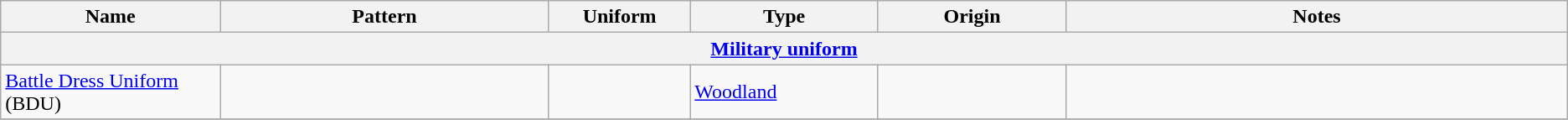<table class="wikitable">
<tr>
<th style="width: 14%;">Name</th>
<th style="width: 21%;">Pattern</th>
<th>Uniform</th>
<th style="width: 12%;">Type</th>
<th style="width: 12%;">Origin</th>
<th style="width: 32%;">Notes</th>
</tr>
<tr>
<th colspan="6"><a href='#'>Military uniform</a></th>
</tr>
<tr>
<td><a href='#'>Battle Dress Uniform</a> (BDU)</td>
<td></td>
<td></td>
<td><a href='#'>Woodland</a></td>
<td></td>
<td></td>
</tr>
<tr>
</tr>
</table>
